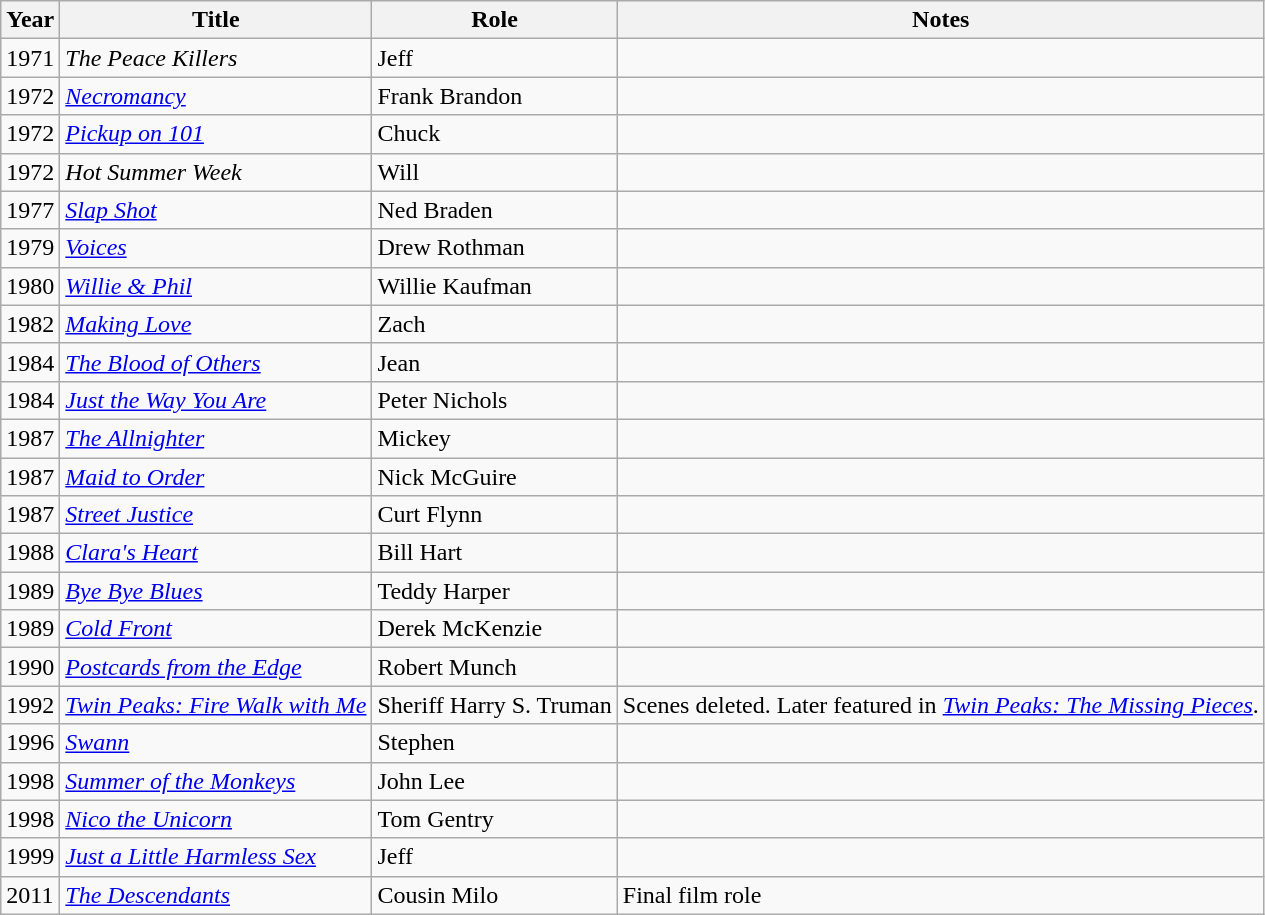<table class="wikitable sortable">
<tr>
<th>Year</th>
<th>Title</th>
<th>Role</th>
<th class="unsortable">Notes</th>
</tr>
<tr>
<td>1971</td>
<td data-sort-value="Peace Killers, The"><em>The Peace Killers</em></td>
<td>Jeff</td>
<td></td>
</tr>
<tr>
<td>1972</td>
<td><em><a href='#'>Necromancy</a></em></td>
<td>Frank Brandon</td>
<td></td>
</tr>
<tr>
<td>1972</td>
<td><em><a href='#'>Pickup on 101</a></em></td>
<td>Chuck</td>
<td></td>
</tr>
<tr>
<td>1972</td>
<td><em>Hot Summer Week</em></td>
<td>Will</td>
<td></td>
</tr>
<tr>
<td>1977</td>
<td><em><a href='#'>Slap Shot</a></em></td>
<td>Ned Braden</td>
<td></td>
</tr>
<tr>
<td>1979</td>
<td><em><a href='#'>Voices</a></em></td>
<td>Drew Rothman</td>
<td></td>
</tr>
<tr>
<td>1980</td>
<td><em><a href='#'>Willie & Phil</a></em></td>
<td>Willie Kaufman</td>
<td></td>
</tr>
<tr>
<td>1982</td>
<td><em><a href='#'>Making Love</a></em></td>
<td>Zach</td>
<td></td>
</tr>
<tr>
<td>1984</td>
<td data-sort-value="Blood of Others, The"><em><a href='#'>The Blood of Others</a></em></td>
<td>Jean</td>
<td></td>
</tr>
<tr>
<td>1984</td>
<td><em><a href='#'>Just the Way You Are</a></em></td>
<td>Peter Nichols</td>
<td></td>
</tr>
<tr>
<td>1987</td>
<td data-sort-value="Allnighter, The"><em><a href='#'>The Allnighter</a></em></td>
<td>Mickey</td>
<td></td>
</tr>
<tr>
<td>1987</td>
<td><em><a href='#'>Maid to Order</a></em></td>
<td>Nick McGuire</td>
<td></td>
</tr>
<tr>
<td>1987</td>
<td><em><a href='#'>Street Justice</a></em></td>
<td>Curt Flynn</td>
<td></td>
</tr>
<tr>
<td>1988</td>
<td><em><a href='#'>Clara's Heart</a></em></td>
<td>Bill Hart</td>
<td></td>
</tr>
<tr>
<td>1989</td>
<td><em><a href='#'>Bye Bye Blues</a></em></td>
<td>Teddy Harper</td>
<td></td>
</tr>
<tr>
<td>1989</td>
<td><em><a href='#'>Cold Front</a></em></td>
<td>Derek McKenzie</td>
<td></td>
</tr>
<tr>
<td>1990</td>
<td><em><a href='#'>Postcards from the Edge</a></em></td>
<td>Robert Munch</td>
<td></td>
</tr>
<tr>
<td>1992</td>
<td><em><a href='#'>Twin Peaks: Fire Walk with Me</a></em></td>
<td>Sheriff Harry S. Truman</td>
<td>Scenes deleted. Later featured in <em><a href='#'>Twin Peaks: The Missing Pieces</a></em>.</td>
</tr>
<tr>
<td>1996</td>
<td><em><a href='#'>Swann</a></em></td>
<td>Stephen</td>
<td></td>
</tr>
<tr>
<td>1998</td>
<td><em><a href='#'>Summer of the Monkeys</a></em></td>
<td>John Lee</td>
<td></td>
</tr>
<tr>
<td>1998</td>
<td><em><a href='#'>Nico the Unicorn</a></em></td>
<td>Tom Gentry</td>
<td></td>
</tr>
<tr>
<td>1999</td>
<td><em><a href='#'>Just a Little Harmless Sex</a></em></td>
<td>Jeff</td>
<td></td>
</tr>
<tr>
<td>2011</td>
<td data-sort-value="Descendants, The"><em><a href='#'>The Descendants</a></em></td>
<td>Cousin Milo</td>
<td>Final film role</td>
</tr>
</table>
